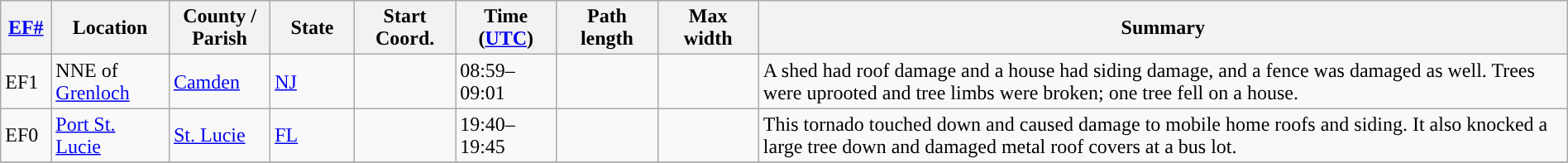<table class="wikitable sortable" style="width:100%;">
<tr>
<th scope="col"  style="width:3%; text-align:center;"><a href='#'>EF#</a></th>
<th scope="col"  style="width:7%; text-align:center;" class="unsortable">Location</th>
<th scope="col"  style="width:6%; text-align:center;" class="unsortable">County / Parish</th>
<th scope="col"  style="width:5%; text-align:center;">State</th>
<th scope="col"  style="width:6%; text-align:center;">Start Coord.</th>
<th scope="col"  style="width:6%; text-align:center;">Time (<a href='#'>UTC</a>)</th>
<th scope="col"  style="width:6%; text-align:center;">Path length</th>
<th scope="col"  style="width:6%; text-align:center;">Max width</th>
<th scope="col" class="unsortable" style="width:48%; text-align:center;">Summary</th>
</tr>
<tr>
<td>EF1</td>
<td>NNE of <a href='#'>Grenloch</a></td>
<td><a href='#'>Camden</a></td>
<td><a href='#'>NJ</a></td>
<td></td>
<td>08:59–09:01</td>
<td></td>
<td></td>
<td>A shed had roof damage and a house had siding damage, and a fence was damaged as well. Trees were uprooted and tree limbs were broken; one tree fell on a house.</td>
</tr>
<tr>
<td>EF0</td>
<td><a href='#'>Port St. Lucie</a></td>
<td><a href='#'>St. Lucie</a></td>
<td><a href='#'>FL</a></td>
<td></td>
<td>19:40–19:45</td>
<td></td>
<td></td>
<td>This tornado touched down and caused damage to mobile home roofs and siding. It also knocked a large tree down and damaged metal roof covers at a bus lot.</td>
</tr>
<tr>
</tr>
</table>
